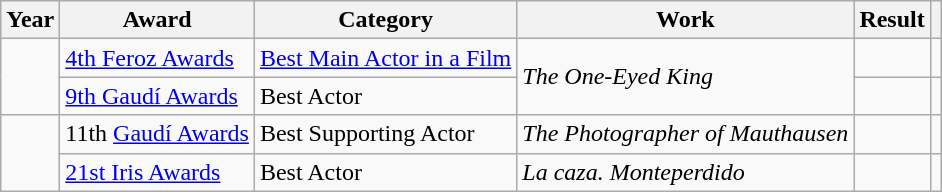<table class="wikitable sortable plainrowheaders">
<tr>
<th>Year</th>
<th>Award</th>
<th>Category</th>
<th>Work</th>
<th>Result</th>
<th scope="col" class="unsortable"></th>
</tr>
<tr>
<td rowspan = "2"></td>
<td><a href='#'>4th Feroz Awards</a></td>
<td><a href='#'>Best Main Actor in a Film</a></td>
<td rowspan = "2"><em>The One-Eyed King</em></td>
<td></td>
<td></td>
</tr>
<tr>
<td><a href='#'>9th Gaudí Awards</a></td>
<td>Best Actor</td>
<td></td>
<td></td>
</tr>
<tr>
<td rowspan = "2"></td>
<td>11th <a href='#'>Gaudí Awards</a></td>
<td>Best Supporting Actor</td>
<td><em>The Photographer of Mauthausen</em></td>
<td></td>
<td></td>
</tr>
<tr>
<td><a href='#'>21st Iris Awards</a></td>
<td>Best Actor</td>
<td><em>La caza. Monteperdido</em></td>
<td></td>
<td></td>
</tr>
</table>
